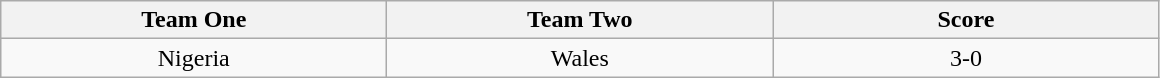<table class="wikitable" style="text-align: center">
<tr>
<th width=250>Team One</th>
<th width=250>Team Two</th>
<th width=250>Score</th>
</tr>
<tr>
<td> Nigeria</td>
<td> Wales</td>
<td>3-0</td>
</tr>
</table>
